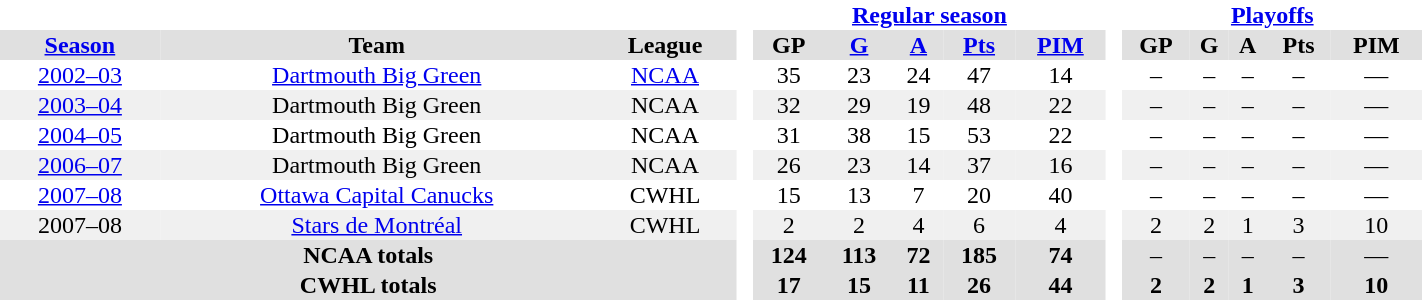<table border="0" cellpadding="1" cellspacing="0" width="75%" style="text-align:center">
<tr>
<th colspan="3" bgcolor="#ffffff"> </th>
<th rowspan="99" bgcolor="#ffffff"> </th>
<th colspan="5"><a href='#'>Regular season</a></th>
<th rowspan="99" bgcolor="#ffffff"> </th>
<th colspan="5"><a href='#'>Playoffs</a></th>
</tr>
<tr bgcolor="#e0e0e0">
<th><a href='#'>Season</a></th>
<th>Team</th>
<th>League</th>
<th>GP</th>
<th><a href='#'>G</a></th>
<th><a href='#'>A</a></th>
<th><a href='#'>Pts</a></th>
<th><a href='#'>PIM</a></th>
<th>GP</th>
<th>G</th>
<th>A</th>
<th>Pts</th>
<th>PIM</th>
</tr>
<tr>
<td><a href='#'>2002–03</a></td>
<td><a href='#'>Dartmouth Big Green</a></td>
<td><a href='#'>NCAA</a></td>
<td>35</td>
<td>23</td>
<td>24</td>
<td>47</td>
<td>14</td>
<td>–</td>
<td>–</td>
<td>–</td>
<td>–</td>
<td>—</td>
</tr>
<tr bgcolor="#f0f0f0">
<td><a href='#'>2003–04</a></td>
<td>Dartmouth Big Green</td>
<td>NCAA</td>
<td>32</td>
<td>29</td>
<td>19</td>
<td>48</td>
<td>22</td>
<td>–</td>
<td>–</td>
<td>–</td>
<td>–</td>
<td>—</td>
</tr>
<tr>
<td><a href='#'>2004–05</a></td>
<td>Dartmouth Big Green</td>
<td>NCAA</td>
<td>31</td>
<td>38</td>
<td>15</td>
<td>53</td>
<td>22</td>
<td>–</td>
<td>–</td>
<td>–</td>
<td>–</td>
<td>—</td>
</tr>
<tr bgcolor="#f0f0f0">
<td><a href='#'>2006–07</a></td>
<td>Dartmouth Big Green</td>
<td>NCAA</td>
<td>26</td>
<td>23</td>
<td>14</td>
<td>37</td>
<td>16</td>
<td>–</td>
<td>–</td>
<td>–</td>
<td>–</td>
<td>—</td>
</tr>
<tr>
<td><a href='#'>2007–08</a></td>
<td><a href='#'>Ottawa Capital Canucks</a></td>
<td>CWHL</td>
<td>15</td>
<td>13</td>
<td>7</td>
<td>20</td>
<td>40</td>
<td>–</td>
<td>–</td>
<td>–</td>
<td>–</td>
<td>—</td>
</tr>
<tr bgcolor="#f0f0f0">
<td>2007–08</td>
<td><a href='#'>Stars de Montréal</a></td>
<td>CWHL</td>
<td>2</td>
<td>2</td>
<td>4</td>
<td>6</td>
<td>4</td>
<td>2</td>
<td>2</td>
<td>1</td>
<td>3</td>
<td>10</td>
</tr>
<tr bgcolor="#e0e0e0">
<th colspan="3">NCAA totals</th>
<th>124</th>
<th>113</th>
<th>72</th>
<th>185</th>
<th>74</th>
<td>–</td>
<td>–</td>
<td>–</td>
<td>–</td>
<td>—</td>
</tr>
<tr bgcolor="#e0e0e0">
<th colspan="3">CWHL totals</th>
<th>17</th>
<th>15</th>
<th>11</th>
<th>26</th>
<th>44</th>
<th>2</th>
<th>2</th>
<th>1</th>
<th>3</th>
<th>10</th>
</tr>
</table>
